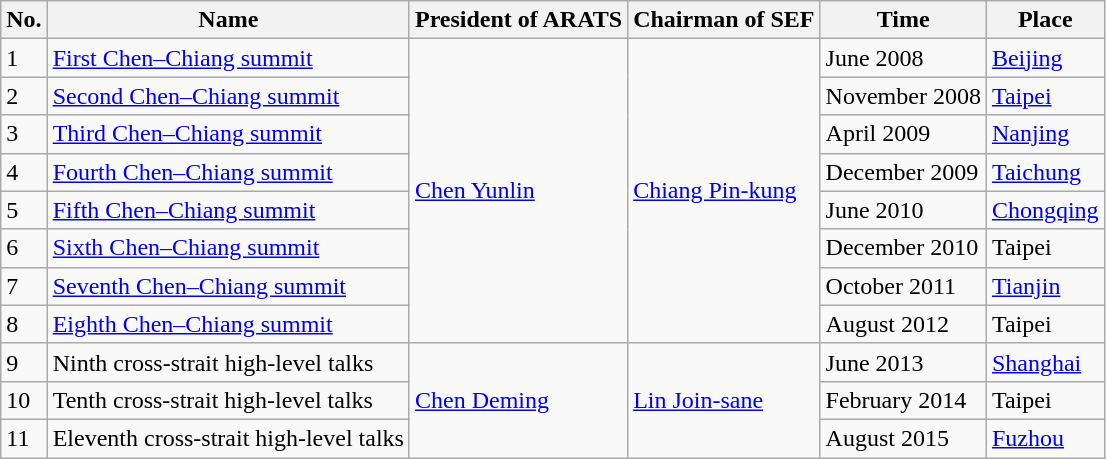<table class=wikitable>
<tr>
<th>No.</th>
<th>Name</th>
<th>President of ARATS</th>
<th>Chairman of SEF</th>
<th>Time</th>
<th>Place</th>
</tr>
<tr>
<td>1</td>
<td><a href='#'>First Chen–Chiang summit</a></td>
<td rowspan=8><a href='#'>Chen Yunlin</a></td>
<td rowspan=8><a href='#'>Chiang Pin-kung</a></td>
<td>June 2008</td>
<td> <a href='#'>Beijing</a></td>
</tr>
<tr>
<td>2</td>
<td><a href='#'>Second Chen–Chiang summit</a></td>
<td>November 2008</td>
<td> <a href='#'>Taipei</a></td>
</tr>
<tr>
<td>3</td>
<td><a href='#'>Third Chen–Chiang summit</a></td>
<td>April 2009</td>
<td> <a href='#'>Nanjing</a></td>
</tr>
<tr>
<td>4</td>
<td><a href='#'>Fourth Chen–Chiang summit</a></td>
<td>December 2009</td>
<td> <a href='#'>Taichung</a></td>
</tr>
<tr>
<td>5</td>
<td><a href='#'>Fifth Chen–Chiang summit</a></td>
<td>June 2010</td>
<td> <a href='#'>Chongqing</a></td>
</tr>
<tr>
<td>6</td>
<td><a href='#'>Sixth Chen–Chiang summit</a></td>
<td>December 2010</td>
<td> Taipei</td>
</tr>
<tr>
<td>7</td>
<td><a href='#'>Seventh Chen–Chiang summit</a></td>
<td>October 2011</td>
<td> <a href='#'>Tianjin</a></td>
</tr>
<tr>
<td>8</td>
<td><a href='#'>Eighth Chen–Chiang summit</a></td>
<td>August 2012</td>
<td> Taipei</td>
</tr>
<tr>
<td>9</td>
<td>Ninth cross-strait high-level talks</td>
<td rowspan=3><a href='#'>Chen Deming</a></td>
<td rowspan=3><a href='#'>Lin Join-sane</a></td>
<td>June 2013</td>
<td> <a href='#'>Shanghai</a></td>
</tr>
<tr>
<td>10</td>
<td>Tenth cross-strait high-level talks</td>
<td>February 2014</td>
<td> Taipei</td>
</tr>
<tr>
<td>11</td>
<td>Eleventh cross-strait high-level talks</td>
<td>August 2015</td>
<td> <a href='#'>Fuzhou</a></td>
</tr>
</table>
